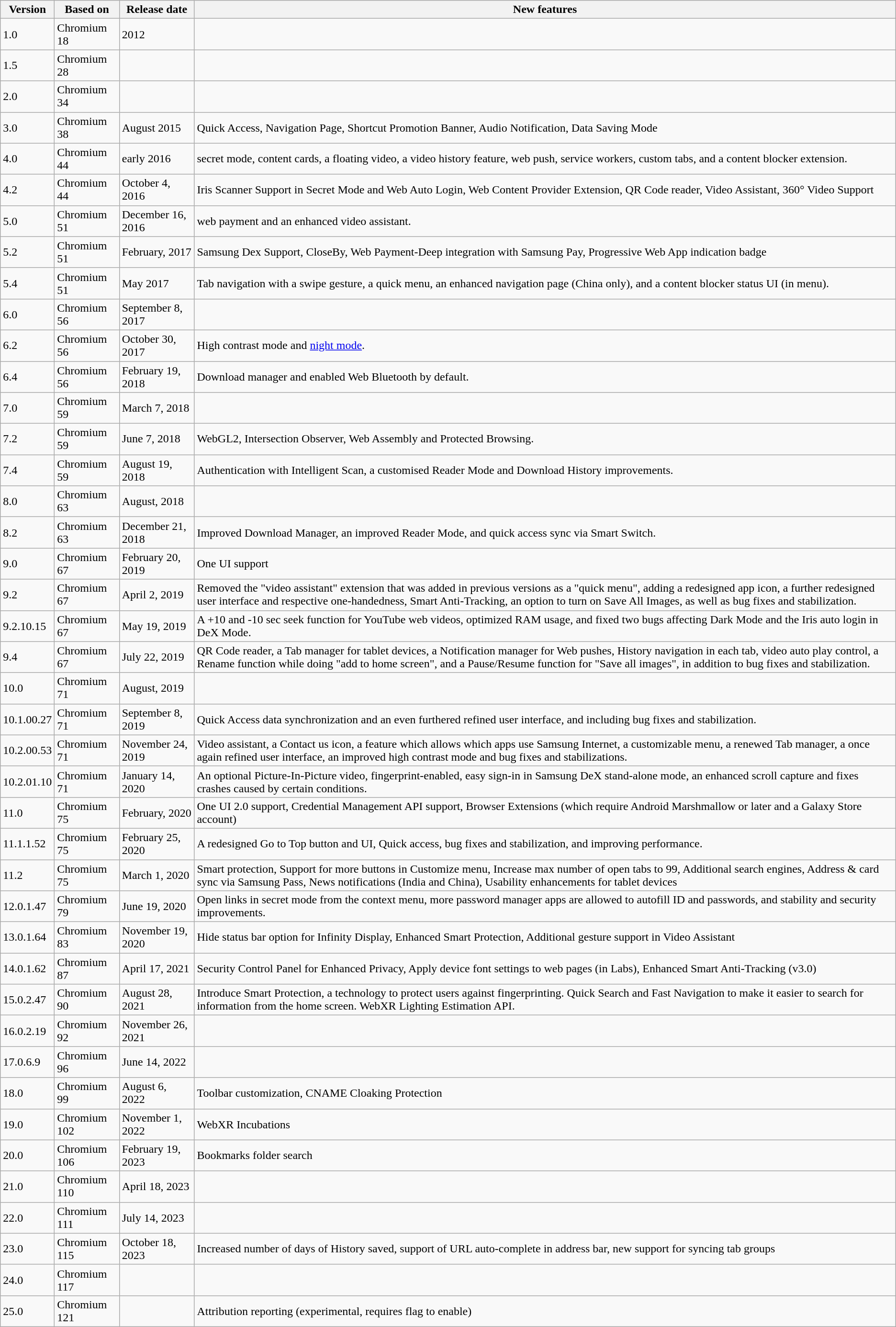<table class="wikitable">
<tr>
<th>Version</th>
<th>Based on</th>
<th>Release date</th>
<th>New features</th>
</tr>
<tr>
<td>1.0</td>
<td>Chromium 18</td>
<td>2012</td>
<td></td>
</tr>
<tr>
<td>1.5</td>
<td>Chromium 28</td>
<td></td>
<td></td>
</tr>
<tr>
<td>2.0</td>
<td>Chromium 34</td>
<td></td>
<td></td>
</tr>
<tr>
<td>3.0</td>
<td>Chromium 38</td>
<td>August 2015</td>
<td>Quick Access, Navigation Page, Shortcut Promotion Banner, Audio Notification, Data Saving Mode</td>
</tr>
<tr>
<td>4.0</td>
<td>Chromium 44</td>
<td>early 2016</td>
<td>secret mode, content cards, a floating video, a video history feature, web push, service workers, custom tabs, and a content blocker extension.</td>
</tr>
<tr>
<td>4.2</td>
<td>Chromium 44</td>
<td>October 4, 2016</td>
<td>Iris Scanner Support in Secret Mode and Web Auto Login, Web Content Provider Extension, QR Code reader, Video Assistant, 360° Video Support</td>
</tr>
<tr>
<td>5.0</td>
<td>Chromium 51</td>
<td>December 16, 2016</td>
<td>web payment and an enhanced video assistant.</td>
</tr>
<tr>
<td>5.2</td>
<td>Chromium 51</td>
<td>February, 2017</td>
<td>Samsung Dex Support, CloseBy, Web Payment-Deep integration with Samsung Pay, Progressive Web App indication badge</td>
</tr>
<tr>
<td>5.4</td>
<td>Chromium 51</td>
<td>May 2017</td>
<td>Tab navigation with a swipe gesture, a quick menu, an enhanced navigation page (China only), and a content blocker status UI (in menu).</td>
</tr>
<tr>
<td>6.0</td>
<td>Chromium 56</td>
<td>September 8, 2017</td>
</tr>
<tr>
<td>6.2</td>
<td>Chromium 56</td>
<td>October 30, 2017</td>
<td>High contrast mode and <a href='#'>night mode</a>.</td>
</tr>
<tr>
<td>6.4</td>
<td>Chromium 56</td>
<td>February 19, 2018</td>
<td>Download manager and enabled Web Bluetooth by default.</td>
</tr>
<tr>
<td>7.0</td>
<td>Chromium 59</td>
<td>March 7, 2018</td>
</tr>
<tr>
<td>7.2</td>
<td>Chromium 59</td>
<td>June 7, 2018</td>
<td>WebGL2, Intersection Observer, Web Assembly and Protected Browsing.</td>
</tr>
<tr>
<td>7.4</td>
<td>Chromium 59</td>
<td>August 19, 2018</td>
<td>Authentication with Intelligent Scan, a customised Reader Mode and Download History improvements.</td>
</tr>
<tr>
<td>8.0</td>
<td>Chromium 63</td>
<td>August, 2018</td>
</tr>
<tr>
<td>8.2</td>
<td>Chromium 63</td>
<td>December 21, 2018</td>
<td>Improved Download Manager, an improved Reader Mode, and quick access sync via Smart Switch.</td>
</tr>
<tr>
<td>9.0</td>
<td>Chromium 67</td>
<td>February 20, 2019</td>
<td>One UI support</td>
</tr>
<tr>
<td>9.2</td>
<td>Chromium 67</td>
<td>April 2, 2019</td>
<td>Removed the "video assistant" extension that was added in previous versions as a "quick menu", adding a redesigned app icon, a further redesigned user interface and respective one-handedness, Smart Anti-Tracking, an option to turn on Save All Images, as well as bug fixes and stabilization.</td>
</tr>
<tr>
<td>9.2.10.15</td>
<td>Chromium 67</td>
<td>May 19, 2019</td>
<td>A +10 and -10 sec seek function for YouTube web videos, optimized RAM usage, and fixed two bugs affecting Dark Mode and the Iris auto login in DeX Mode.</td>
</tr>
<tr>
<td>9.4</td>
<td>Chromium 67</td>
<td>July 22, 2019</td>
<td>QR Code reader, a Tab manager for tablet devices, a Notification manager for Web pushes, History navigation in each tab, video auto play control, a Rename function while doing "add to home screen", and a Pause/Resume function for "Save all images", in addition to bug fixes and stabilization.</td>
</tr>
<tr>
<td>10.0</td>
<td>Chromium 71</td>
<td>August, 2019</td>
<td></td>
</tr>
<tr>
<td>10.1.00.27</td>
<td>Chromium 71</td>
<td>September 8, 2019</td>
<td>Quick Access data synchronization and an even furthered refined user interface, and including bug fixes and stabilization.</td>
</tr>
<tr>
<td>10.2.00.53</td>
<td>Chromium 71</td>
<td>November 24, 2019</td>
<td>Video assistant, a Contact us icon, a feature which allows which apps use Samsung Internet, a customizable menu, a renewed Tab manager, a once again refined user interface, an improved high contrast mode and bug fixes and stabilizations.</td>
</tr>
<tr>
<td>10.2.01.10</td>
<td>Chromium 71</td>
<td>January 14, 2020</td>
<td>An optional Picture-In-Picture video, fingerprint-enabled, easy sign-in in Samsung DeX stand-alone mode, an enhanced scroll capture and fixes crashes caused by certain conditions.</td>
</tr>
<tr>
<td>11.0</td>
<td>Chromium 75</td>
<td>February, 2020</td>
<td>One UI 2.0 support, Credential Management API support, Browser Extensions (which require Android Marshmallow or later and a Galaxy Store account)</td>
</tr>
<tr>
<td>11.1.1.52</td>
<td>Chromium 75</td>
<td>February 25, 2020</td>
<td>A redesigned Go to Top button and UI, Quick access, bug fixes and stabilization, and improving performance.</td>
</tr>
<tr>
<td>11.2</td>
<td>Chromium 75</td>
<td>March 1, 2020</td>
<td>Smart protection, Support for more buttons in Customize menu, Increase max number of open tabs to 99, Additional search engines, Address & card sync via Samsung Pass, News notifications (India and China), Usability enhancements for tablet devices</td>
</tr>
<tr>
<td>12.0.1.47</td>
<td>Chromium 79</td>
<td>June 19, 2020</td>
<td>Open links in secret mode from the context menu, more password manager apps are allowed to autofill ID and passwords, and stability and security improvements.</td>
</tr>
<tr>
<td>13.0.1.64</td>
<td>Chromium 83</td>
<td>November 19, 2020</td>
<td>Hide status bar option for Infinity Display, Enhanced Smart Protection, Additional gesture support in Video Assistant</td>
</tr>
<tr>
<td>14.0.1.62</td>
<td>Chromium 87</td>
<td>April 17, 2021</td>
<td>Security Control Panel for Enhanced Privacy, Apply device font settings to web pages (in Labs), Enhanced Smart Anti-Tracking (v3.0)</td>
</tr>
<tr>
<td>15.0.2.47</td>
<td>Chromium 90</td>
<td>August 28, 2021</td>
<td>Introduce Smart Protection, a technology to protect users against fingerprinting. Quick Search and Fast Navigation to make it easier to search for information from the home screen. WebXR Lighting Estimation API.</td>
</tr>
<tr>
<td>16.0.2.19</td>
<td>Chromium 92</td>
<td>November 26, 2021</td>
<td></td>
</tr>
<tr>
<td>17.0.6.9</td>
<td>Chromium 96</td>
<td>June 14, 2022</td>
<td></td>
</tr>
<tr>
<td>18.0</td>
<td>Chromium 99</td>
<td>August 6, 2022</td>
<td>Toolbar customization, CNAME Cloaking Protection</td>
</tr>
<tr>
<td>19.0</td>
<td>Chromium 102</td>
<td>November 1, 2022</td>
<td>WebXR Incubations</td>
</tr>
<tr>
<td>20.0</td>
<td>Chromium 106</td>
<td>February 19, 2023</td>
<td>Bookmarks folder search</td>
</tr>
<tr>
<td>21.0</td>
<td>Chromium 110</td>
<td>April 18, 2023</td>
<td></td>
</tr>
<tr>
<td>22.0</td>
<td>Chromium 111</td>
<td>July 14, 2023</td>
<td></td>
</tr>
<tr>
<td>23.0</td>
<td>Chromium 115</td>
<td>October 18, 2023</td>
<td>Increased number of days of History saved, support of URL auto-complete in address bar, new support for syncing tab groups</td>
</tr>
<tr>
<td>24.0</td>
<td>Chromium 117</td>
<td></td>
<td></td>
</tr>
<tr>
<td>25.0</td>
<td>Chromium 121</td>
<td></td>
<td>Attribution reporting (experimental, requires flag to enable)</td>
</tr>
</table>
